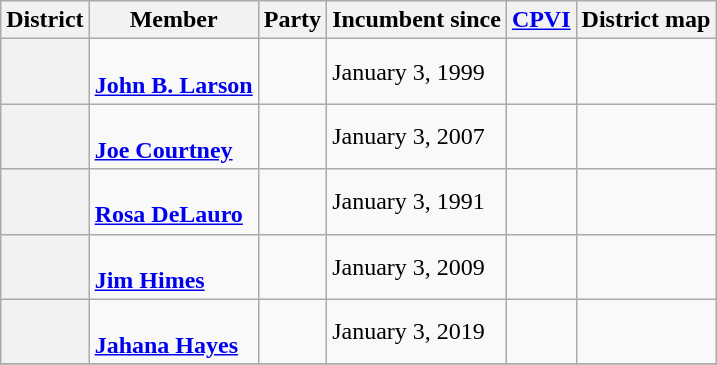<table class="wikitable sortable">
<tr>
<th scope="col">District</th>
<th scope="col">Member<br></th>
<th scope="col">Party</th>
<th scope="col" data-sort-type="date">Incumbent since</th>
<th scope="col" data-sort-type="number"><a href='#'>CPVI</a><br></th>
<th scope="col" class="unsortable">District map</th>
</tr>
<tr>
<th scope="row"></th>
<td data-sort-value="Larson, John B."><br><strong><a href='#'>John B. Larson</a></strong><br></td>
<td></td>
<td>January 3, 1999</td>
<td></td>
<td></td>
</tr>
<tr>
<th scope="row"></th>
<td data-sort-value="Courtney, Joe"><br><strong><a href='#'>Joe Courtney</a></strong><br></td>
<td></td>
<td>January 3, 2007</td>
<td></td>
<td></td>
</tr>
<tr>
<th scope="row"></th>
<td data-sort-value="DeLauro, Rosa"><br><strong><a href='#'>Rosa DeLauro</a></strong><br></td>
<td></td>
<td>January 3, 1991</td>
<td></td>
<td></td>
</tr>
<tr>
<th scope="row"></th>
<td data-sort-value="Himes, Jim"><br><strong><a href='#'>Jim Himes</a></strong><br></td>
<td></td>
<td>January 3, 2009</td>
<td></td>
<td></td>
</tr>
<tr>
<th scope="row"></th>
<td data-sort-value="Hayes, Jahana"><br><strong><a href='#'>Jahana Hayes</a></strong><br></td>
<td></td>
<td>January 3, 2019</td>
<td></td>
<td></td>
</tr>
<tr>
</tr>
</table>
